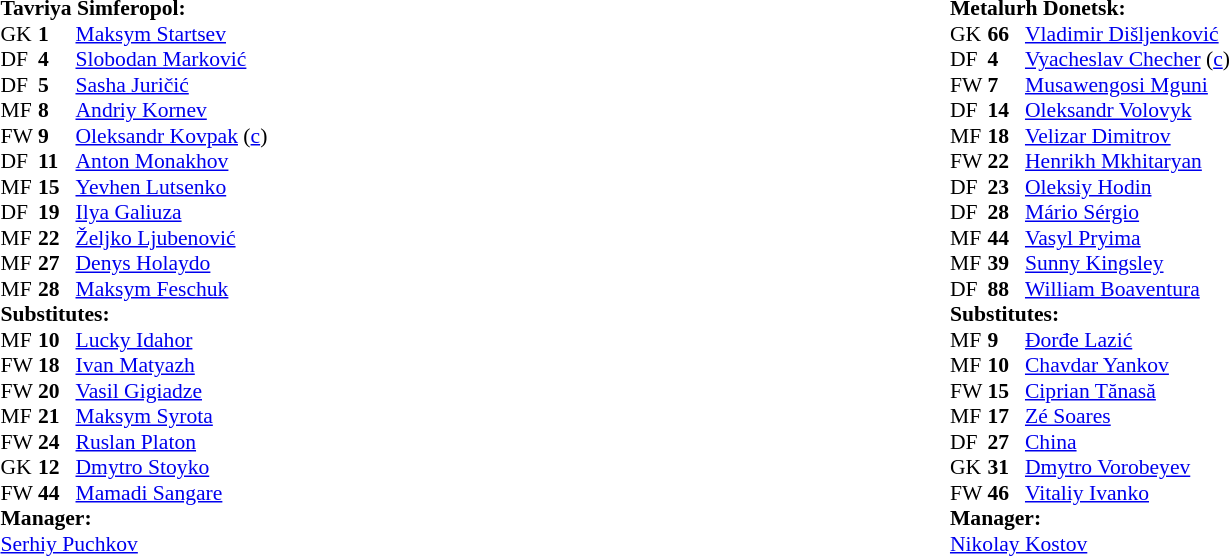<table width="100%">
<tr>
<td valign="top" width="50%"><br><table style="font-size: 90%" cellspacing="0" cellpadding="0" align=left>
<tr>
<td colspan="4"><strong>Tavriya Simferopol:</strong></td>
</tr>
<tr>
<th width="25"></th>
<th width="25"></th>
</tr>
<tr>
<td>GK</td>
<td><strong>1</strong></td>
<td> <a href='#'>Maksym Startsev</a></td>
<td></td>
</tr>
<tr>
<td>DF</td>
<td><strong>4</strong></td>
<td> <a href='#'>Slobodan Marković</a></td>
<td></td>
</tr>
<tr>
<td>DF</td>
<td><strong>5</strong></td>
<td> <a href='#'>Sasha Juričić</a></td>
<td></td>
</tr>
<tr>
<td>MF</td>
<td><strong>8</strong></td>
<td> <a href='#'>Andriy Kornev</a></td>
<td></td>
</tr>
<tr>
<td>FW</td>
<td><strong>9</strong></td>
<td> <a href='#'>Oleksandr Kovpak</a> (<a href='#'>c</a>)</td>
<td></td>
</tr>
<tr>
<td>DF</td>
<td><strong>11</strong></td>
<td> <a href='#'>Anton Monakhov</a></td>
<td></td>
</tr>
<tr>
<td>MF</td>
<td><strong>15</strong></td>
<td> <a href='#'>Yevhen Lutsenko</a></td>
<td></td>
</tr>
<tr>
<td>DF</td>
<td><strong>19</strong></td>
<td> <a href='#'>Ilya Galiuza</a></td>
<td> </td>
</tr>
<tr>
<td>MF</td>
<td><strong>22</strong></td>
<td> <a href='#'>Željko Ljubenović</a></td>
<td></td>
</tr>
<tr>
<td>MF</td>
<td><strong>27</strong></td>
<td> <a href='#'>Denys Holaydo</a></td>
</tr>
<tr>
<td>MF</td>
<td><strong>28</strong></td>
<td> <a href='#'>Maksym Feschuk</a></td>
<td> </td>
</tr>
<tr>
<td colspan=4><strong>Substitutes:</strong></td>
</tr>
<tr>
<td>MF</td>
<td><strong>10</strong></td>
<td> <a href='#'>Lucky Idahor</a></td>
<td>  </td>
</tr>
<tr>
<td>FW</td>
<td><strong>18</strong></td>
<td> <a href='#'>Ivan Matyazh</a></td>
<td></td>
</tr>
<tr>
<td>FW</td>
<td><strong>20</strong></td>
<td> <a href='#'>Vasil Gigiadze</a></td>
<td></td>
</tr>
<tr>
<td>MF</td>
<td><strong>21</strong></td>
<td> <a href='#'>Maksym Syrota</a></td>
</tr>
<tr>
<td>FW</td>
<td><strong>24</strong></td>
<td> <a href='#'>Ruslan Platon</a></td>
</tr>
<tr>
<td>GK</td>
<td><strong>12</strong></td>
<td> <a href='#'>Dmytro Stoyko</a></td>
</tr>
<tr>
<td>FW</td>
<td><strong>44</strong></td>
<td> <a href='#'>Mamadi Sangare</a></td>
</tr>
<tr>
<td colspan=4><strong>Manager:</strong></td>
</tr>
<tr>
<td colspan="4"> <a href='#'>Serhiy Puchkov</a></td>
</tr>
<tr>
</tr>
</table>
</td>
<td valign="top"></td>
<td valign="top" width="50%"><br><table style="font-size: 90%" cellspacing="0" cellpadding="0" align=left>
<tr>
<td colspan="4"><strong>Metalurh Donetsk:</strong></td>
</tr>
<tr>
<th width="25"></th>
<th width="25"></th>
</tr>
<tr>
<td>GK</td>
<td><strong>66</strong></td>
<td> <a href='#'>Vladimir Dišljenković</a></td>
</tr>
<tr>
<td>DF</td>
<td><strong>4</strong></td>
<td> <a href='#'>Vyacheslav Checher</a> (<a href='#'>c</a>)</td>
</tr>
<tr>
<td>FW</td>
<td><strong>7</strong></td>
<td> <a href='#'>Musawengosi Mguni</a></td>
<td></td>
</tr>
<tr>
<td>DF</td>
<td><strong>14</strong></td>
<td> <a href='#'>Oleksandr Volovyk</a></td>
</tr>
<tr>
<td>MF</td>
<td><strong>18</strong></td>
<td> <a href='#'>Velizar Dimitrov</a></td>
</tr>
<tr>
<td>FW</td>
<td><strong>22</strong></td>
<td> <a href='#'>Henrikh Mkhitaryan</a></td>
<td></td>
</tr>
<tr>
<td>DF</td>
<td><strong>23</strong></td>
<td> <a href='#'>Oleksiy Hodin</a></td>
</tr>
<tr>
<td>DF</td>
<td><strong>28</strong></td>
<td> <a href='#'>Mário Sérgio</a></td>
<td> </td>
</tr>
<tr>
<td>MF</td>
<td><strong>44</strong></td>
<td>  <a href='#'>Vasyl Pryima</a></td>
<td></td>
</tr>
<tr>
<td>MF</td>
<td><strong>39</strong></td>
<td> <a href='#'>Sunny Kingsley</a></td>
<td></td>
</tr>
<tr>
<td>DF</td>
<td><strong>88</strong></td>
<td> <a href='#'>William Boaventura</a></td>
<td> </td>
</tr>
<tr>
<td colspan=4><strong>Substitutes:</strong></td>
</tr>
<tr>
<td>MF</td>
<td><strong>9</strong></td>
<td> <a href='#'>Đorđe Lazić</a></td>
</tr>
<tr>
<td>MF</td>
<td><strong>10</strong></td>
<td> <a href='#'>Chavdar Yankov</a></td>
<td> </td>
</tr>
<tr>
<td>FW</td>
<td><strong>15</strong></td>
<td> <a href='#'>Ciprian Tănasă</a></td>
<td></td>
</tr>
<tr>
<td>MF</td>
<td><strong>17</strong></td>
<td> <a href='#'>Zé Soares</a></td>
<td></td>
</tr>
<tr>
<td>DF</td>
<td><strong>27</strong></td>
<td> <a href='#'>China</a></td>
</tr>
<tr>
<td>GK</td>
<td><strong>31</strong></td>
<td> <a href='#'>Dmytro Vorobeyev</a></td>
</tr>
<tr>
<td>FW</td>
<td><strong>46</strong></td>
<td> <a href='#'>Vitaliy Ivanko</a></td>
</tr>
<tr>
<td colspan=4><strong>Manager:</strong></td>
</tr>
<tr>
<td colspan="4"> <a href='#'>Nikolay Kostov</a></td>
</tr>
</table>
</td>
</tr>
</table>
